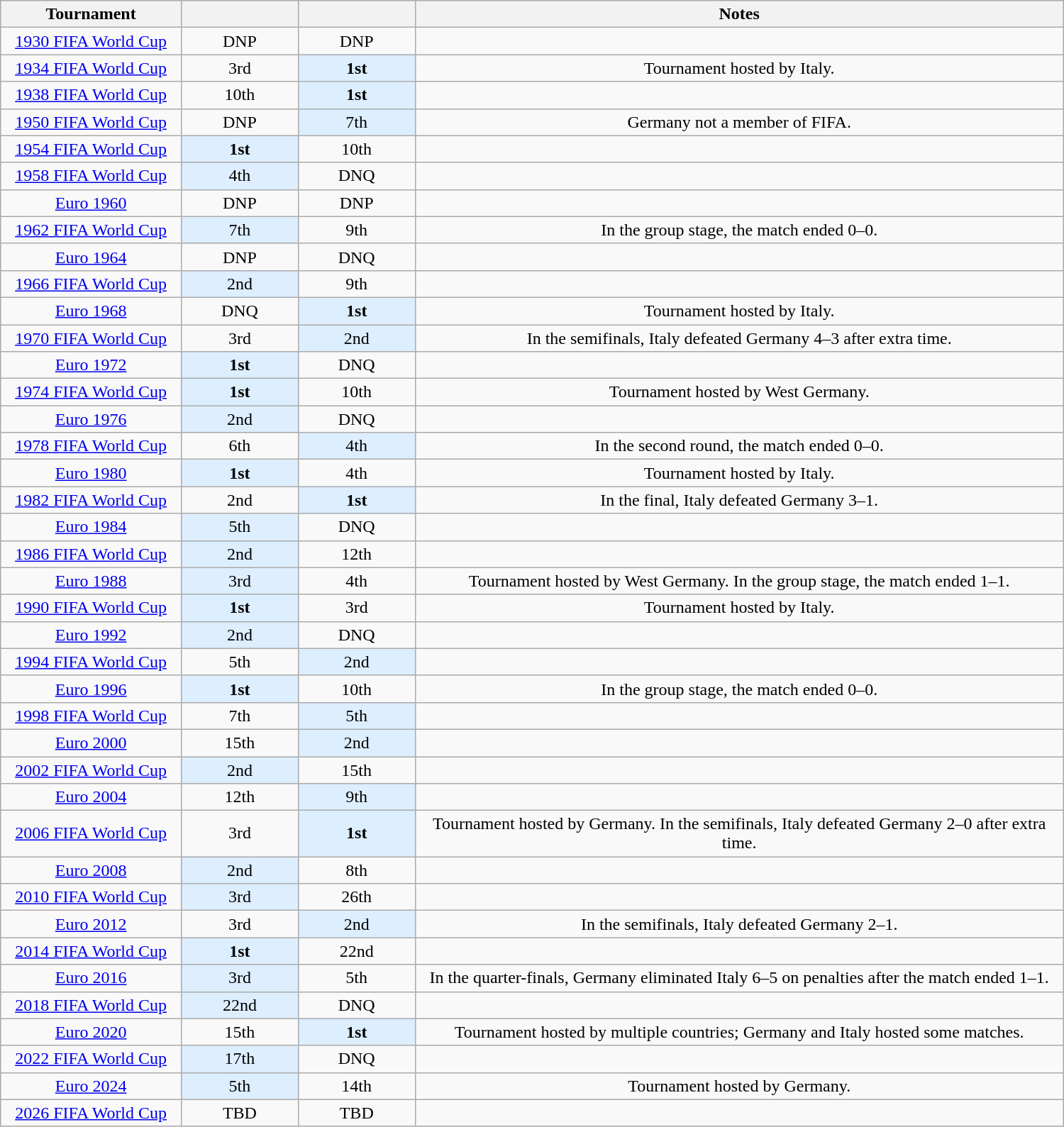<table class="wikitable" style="text-align:center; width:1000px;">
<tr>
<th width=17%>Tournament</th>
<th width=11%></th>
<th width=11%></th>
<th width=61%>Notes</th>
</tr>
<tr>
<td><a href='#'>1930 FIFA World Cup</a></td>
<td>DNP</td>
<td>DNP</td>
<td></td>
</tr>
<tr>
<td><a href='#'>1934 FIFA World Cup</a></td>
<td>3rd</td>
<td style="background-color:#ddeeff;"><strong>1st</strong></td>
<td>Tournament hosted by Italy.</td>
</tr>
<tr>
<td><a href='#'>1938 FIFA World Cup</a></td>
<td>10th</td>
<td style="background-color:#ddeeff;"><strong>1st</strong></td>
<td></td>
</tr>
<tr>
<td><a href='#'>1950 FIFA World Cup</a></td>
<td>DNP</td>
<td style="background-color:#ddeeff;">7th</td>
<td>Germany not a member of FIFA.</td>
</tr>
<tr>
<td><a href='#'>1954 FIFA World Cup</a></td>
<td style="background-color:#ddeeff;"><strong>1st</strong></td>
<td>10th</td>
<td></td>
</tr>
<tr>
<td><a href='#'>1958 FIFA World Cup</a></td>
<td style="background-color:#ddeeff;">4th</td>
<td>DNQ</td>
<td></td>
</tr>
<tr>
<td><a href='#'>Euro 1960</a></td>
<td>DNP</td>
<td>DNP</td>
<td></td>
</tr>
<tr>
<td><a href='#'>1962 FIFA World Cup</a></td>
<td style="background-color:#ddeeff;">7th</td>
<td>9th</td>
<td>In the group stage, the match ended 0–0.</td>
</tr>
<tr>
<td><a href='#'>Euro 1964</a></td>
<td>DNP</td>
<td>DNQ</td>
<td></td>
</tr>
<tr>
<td><a href='#'>1966 FIFA World Cup</a></td>
<td style="background-color:#ddeeff;">2nd</td>
<td>9th</td>
<td></td>
</tr>
<tr>
<td><a href='#'>Euro 1968</a></td>
<td>DNQ</td>
<td style="background-color:#ddeeff;"><strong>1st</strong></td>
<td>Tournament hosted by Italy.</td>
</tr>
<tr>
<td><a href='#'>1970 FIFA World Cup</a></td>
<td>3rd</td>
<td style="background-color:#ddeeff;">2nd</td>
<td>In the semifinals, Italy defeated Germany 4–3 after extra time.</td>
</tr>
<tr>
<td><a href='#'>Euro 1972</a></td>
<td style="background-color:#ddeeff;"><strong>1st</strong></td>
<td>DNQ</td>
<td></td>
</tr>
<tr>
<td><a href='#'>1974 FIFA World Cup</a></td>
<td style="background-color:#ddeeff;"><strong>1st</strong></td>
<td>10th</td>
<td>Tournament hosted by West Germany.</td>
</tr>
<tr>
<td><a href='#'>Euro 1976</a></td>
<td style="background-color:#ddeeff;">2nd</td>
<td>DNQ</td>
<td></td>
</tr>
<tr>
<td><a href='#'>1978 FIFA World Cup</a></td>
<td>6th</td>
<td style="background-color:#ddeeff;">4th</td>
<td>In the second round, the match ended 0–0.</td>
</tr>
<tr>
<td><a href='#'>Euro 1980</a></td>
<td style="background-color:#ddeeff;"><strong>1st</strong></td>
<td>4th</td>
<td>Tournament hosted by Italy.</td>
</tr>
<tr>
<td><a href='#'>1982 FIFA World Cup</a></td>
<td>2nd</td>
<td style="background-color:#ddeeff;"><strong>1st</strong></td>
<td>In the final, Italy defeated Germany 3–1.</td>
</tr>
<tr>
<td><a href='#'>Euro 1984</a></td>
<td style="background-color:#ddeeff;">5th</td>
<td>DNQ</td>
<td></td>
</tr>
<tr>
<td><a href='#'>1986 FIFA World Cup</a></td>
<td style="background-color:#ddeeff;">2nd</td>
<td>12th</td>
<td></td>
</tr>
<tr>
<td><a href='#'>Euro 1988</a></td>
<td style="background-color:#ddeeff;">3rd</td>
<td>4th</td>
<td>Tournament hosted by West Germany. In the group stage, the match ended 1–1.</td>
</tr>
<tr>
<td><a href='#'>1990 FIFA World Cup</a></td>
<td style="background-color:#ddeeff;"><strong>1st</strong></td>
<td>3rd</td>
<td>Tournament hosted by Italy.</td>
</tr>
<tr>
<td><a href='#'>Euro 1992</a></td>
<td style="background-color:#ddeeff;">2nd</td>
<td>DNQ</td>
<td></td>
</tr>
<tr>
<td><a href='#'>1994 FIFA World Cup</a></td>
<td>5th</td>
<td style="background-color:#ddeeff;">2nd</td>
<td></td>
</tr>
<tr>
<td><a href='#'>Euro 1996</a></td>
<td style="background-color:#ddeeff;"><strong>1st</strong></td>
<td>10th</td>
<td>In the group stage, the match ended 0–0.</td>
</tr>
<tr>
<td><a href='#'>1998 FIFA World Cup</a></td>
<td>7th</td>
<td style="background-color:#ddeeff;">5th</td>
<td></td>
</tr>
<tr>
<td><a href='#'>Euro 2000</a></td>
<td>15th</td>
<td style="background-color:#ddeeff;">2nd</td>
<td></td>
</tr>
<tr>
<td><a href='#'>2002 FIFA World Cup</a></td>
<td style="background-color:#ddeeff;">2nd</td>
<td>15th</td>
<td></td>
</tr>
<tr>
<td><a href='#'>Euro 2004</a></td>
<td>12th</td>
<td style="background-color:#ddeeff;">9th</td>
<td></td>
</tr>
<tr>
<td><a href='#'>2006 FIFA World Cup</a></td>
<td>3rd</td>
<td style="background-color:#ddeeff;"><strong>1st</strong></td>
<td>Tournament hosted by Germany. In the semifinals, Italy defeated Germany 2–0 after extra time.</td>
</tr>
<tr>
<td><a href='#'>Euro 2008</a></td>
<td style="background-color:#ddeeff;">2nd</td>
<td>8th</td>
<td></td>
</tr>
<tr>
<td><a href='#'>2010 FIFA World Cup</a></td>
<td style="background-color:#ddeeff;">3rd</td>
<td>26th</td>
<td></td>
</tr>
<tr>
<td><a href='#'>Euro 2012</a></td>
<td>3rd</td>
<td style="background-color:#ddeeff;">2nd</td>
<td>In the semifinals, Italy defeated Germany 2–1.</td>
</tr>
<tr>
<td><a href='#'>2014 FIFA World Cup</a></td>
<td style="background-color:#ddeeff;"><strong>1st</strong></td>
<td>22nd</td>
<td></td>
</tr>
<tr>
<td><a href='#'>Euro 2016</a></td>
<td style="background-color:#ddeeff;">3rd</td>
<td>5th</td>
<td>In the quarter-finals, Germany eliminated Italy 6–5 on penalties after the match ended 1–1.</td>
</tr>
<tr>
<td><a href='#'>2018 FIFA World Cup</a></td>
<td style="background-color:#ddeeff;">22nd</td>
<td>DNQ</td>
<td></td>
</tr>
<tr>
<td><a href='#'>Euro 2020</a></td>
<td>15th</td>
<td style="background-color:#ddeeff;"><strong>1st</strong></td>
<td>Tournament hosted by multiple countries; Germany and Italy hosted some matches.</td>
</tr>
<tr>
<td><a href='#'>2022 FIFA World Cup</a></td>
<td style="background-color:#ddeeff;">17th</td>
<td>DNQ</td>
<td></td>
</tr>
<tr>
<td><a href='#'>Euro 2024</a></td>
<td style="background-color:#ddeeff;">5th</td>
<td>14th</td>
<td>Tournament hosted by Germany.</td>
</tr>
<tr>
<td><a href='#'>2026 FIFA World Cup</a></td>
<td>TBD</td>
<td>TBD</td>
<td></td>
</tr>
</table>
